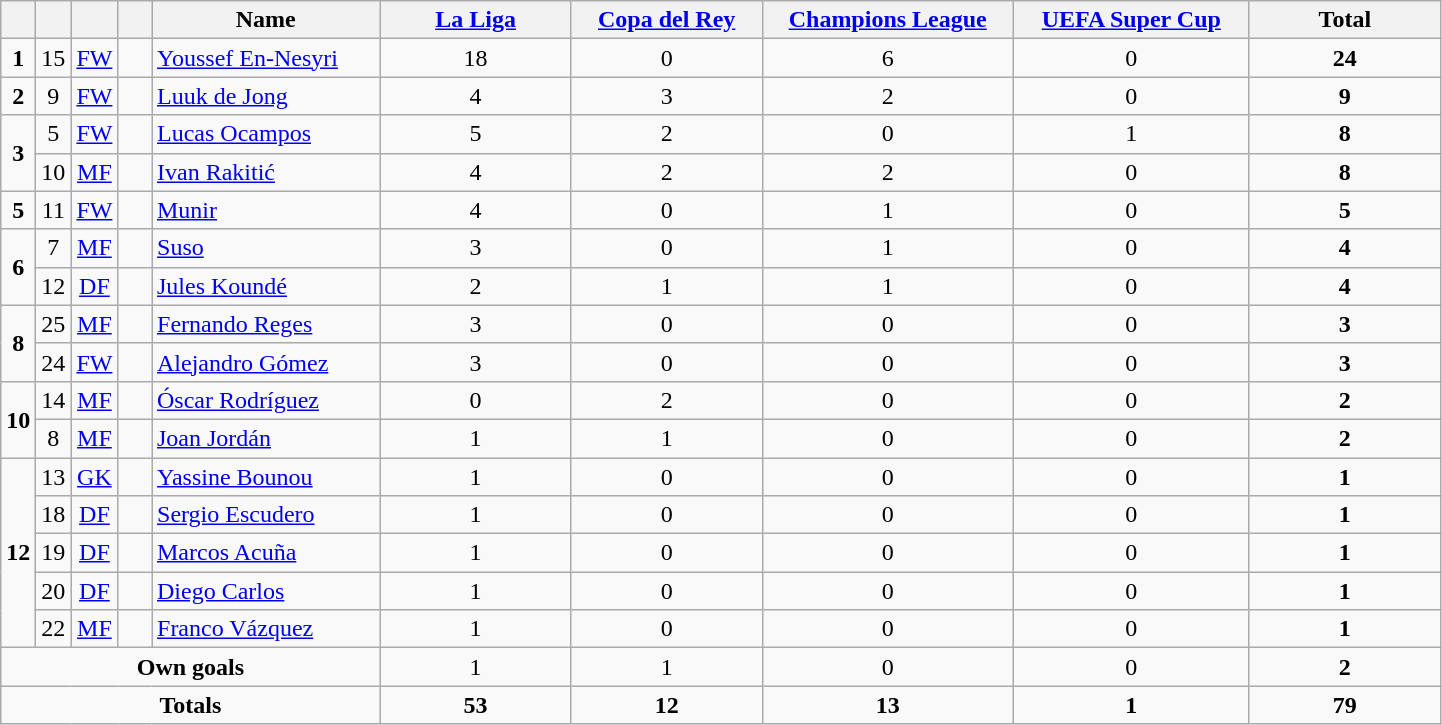<table class="wikitable" style="text-align:center">
<tr>
<th width=15></th>
<th width=15></th>
<th width=15></th>
<th width=15></th>
<th width=145>Name</th>
<th width=120><a href='#'>La Liga</a></th>
<th width=120><a href='#'>Copa del Rey</a></th>
<th width=160><a href='#'>Champions League</a></th>
<th width=150><a href='#'>UEFA Super Cup</a></th>
<th width=120>Total</th>
</tr>
<tr>
<td><strong>1</strong></td>
<td>15</td>
<td><a href='#'>FW</a></td>
<td></td>
<td align=left><a href='#'>Youssef En-Nesyri</a></td>
<td>18</td>
<td>0</td>
<td>6</td>
<td>0</td>
<td><strong>24</strong></td>
</tr>
<tr>
<td><strong>2</strong></td>
<td>9</td>
<td><a href='#'>FW</a></td>
<td></td>
<td align=left><a href='#'>Luuk de Jong</a></td>
<td>4</td>
<td>3</td>
<td>2</td>
<td>0</td>
<td><strong>9</strong></td>
</tr>
<tr>
<td rowspan=2><strong>3</strong></td>
<td>5</td>
<td><a href='#'>FW</a></td>
<td></td>
<td align=left><a href='#'>Lucas Ocampos</a></td>
<td>5</td>
<td>2</td>
<td>0</td>
<td>1</td>
<td><strong>8</strong></td>
</tr>
<tr>
<td>10</td>
<td><a href='#'>MF</a></td>
<td></td>
<td align=left><a href='#'>Ivan Rakitić</a></td>
<td>4</td>
<td>2</td>
<td>2</td>
<td>0</td>
<td><strong>8</strong></td>
</tr>
<tr>
<td><strong>5</strong></td>
<td>11</td>
<td><a href='#'>FW</a></td>
<td></td>
<td align=left><a href='#'>Munir</a></td>
<td>4</td>
<td>0</td>
<td>1</td>
<td>0</td>
<td><strong>5</strong></td>
</tr>
<tr>
<td rowspan=2><strong>6</strong></td>
<td>7</td>
<td><a href='#'>MF</a></td>
<td></td>
<td align=left><a href='#'>Suso</a></td>
<td>3</td>
<td>0</td>
<td>1</td>
<td>0</td>
<td><strong>4</strong></td>
</tr>
<tr>
<td>12</td>
<td><a href='#'>DF</a></td>
<td></td>
<td align=left><a href='#'>Jules Koundé</a></td>
<td>2</td>
<td>1</td>
<td>1</td>
<td>0</td>
<td><strong>4</strong></td>
</tr>
<tr>
<td rowspan=2><strong>8</strong></td>
<td>25</td>
<td><a href='#'>MF</a></td>
<td></td>
<td align=left><a href='#'>Fernando Reges</a></td>
<td>3</td>
<td>0</td>
<td>0</td>
<td>0</td>
<td><strong>3</strong></td>
</tr>
<tr>
<td>24</td>
<td><a href='#'>FW</a></td>
<td></td>
<td align=left><a href='#'>Alejandro Gómez</a></td>
<td>3</td>
<td>0</td>
<td>0</td>
<td>0</td>
<td><strong>3</strong></td>
</tr>
<tr>
<td rowspan=2><strong>10</strong></td>
<td>14</td>
<td><a href='#'>MF</a></td>
<td></td>
<td align=left><a href='#'>Óscar Rodríguez</a></td>
<td>0</td>
<td>2</td>
<td>0</td>
<td>0</td>
<td><strong>2</strong></td>
</tr>
<tr>
<td>8</td>
<td><a href='#'>MF</a></td>
<td></td>
<td align=left><a href='#'>Joan Jordán</a></td>
<td>1</td>
<td>1</td>
<td>0</td>
<td>0</td>
<td><strong>2</strong></td>
</tr>
<tr>
<td rowspan=5><strong>12</strong></td>
<td>13</td>
<td><a href='#'>GK</a></td>
<td></td>
<td align=left><a href='#'>Yassine Bounou</a></td>
<td>1</td>
<td>0</td>
<td>0</td>
<td>0</td>
<td><strong>1</strong></td>
</tr>
<tr>
<td>18</td>
<td><a href='#'>DF</a></td>
<td></td>
<td align=left><a href='#'>Sergio Escudero</a></td>
<td>1</td>
<td>0</td>
<td>0</td>
<td>0</td>
<td><strong>1</strong></td>
</tr>
<tr>
<td>19</td>
<td><a href='#'>DF</a></td>
<td></td>
<td align=left><a href='#'>Marcos Acuña</a></td>
<td>1</td>
<td>0</td>
<td>0</td>
<td>0</td>
<td><strong>1</strong></td>
</tr>
<tr>
<td>20</td>
<td><a href='#'>DF</a></td>
<td></td>
<td align=left><a href='#'>Diego Carlos</a></td>
<td>1</td>
<td>0</td>
<td>0</td>
<td>0</td>
<td><strong>1</strong></td>
</tr>
<tr>
<td>22</td>
<td><a href='#'>MF</a></td>
<td></td>
<td align=left><a href='#'>Franco Vázquez</a></td>
<td>1</td>
<td>0</td>
<td>0</td>
<td>0</td>
<td><strong>1</strong></td>
</tr>
<tr>
<td colspan=5><strong>Own goals</strong></td>
<td>1</td>
<td>1</td>
<td>0</td>
<td>0</td>
<td><strong>2</strong></td>
</tr>
<tr>
<td colspan=5><strong>Totals</strong></td>
<td><strong>53</strong></td>
<td><strong>12</strong></td>
<td><strong>13</strong></td>
<td><strong>1</strong></td>
<td><strong>79</strong></td>
</tr>
</table>
